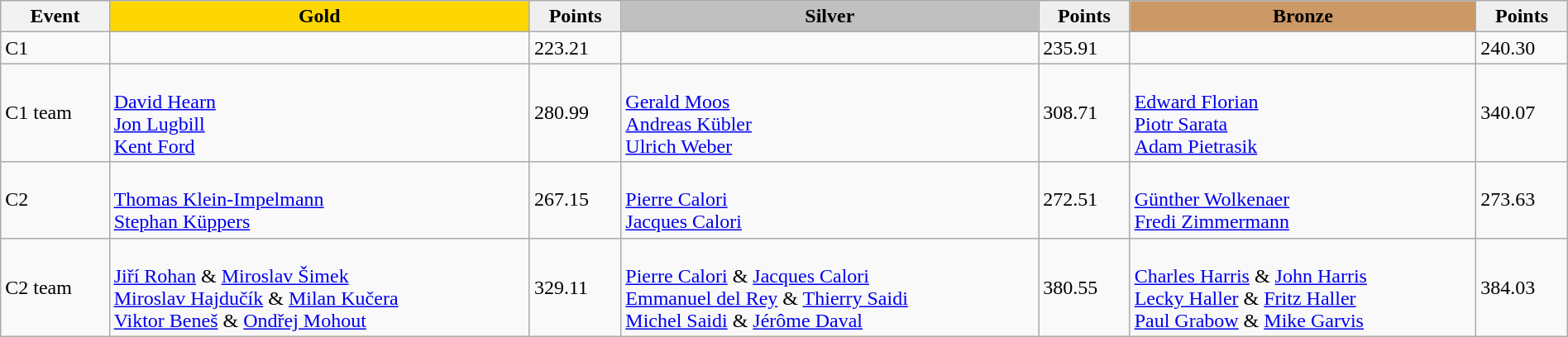<table class="wikitable" width=100%>
<tr>
<th>Event</th>
<td align=center bgcolor="gold"><strong>Gold</strong></td>
<td align=center bgcolor="EFEFEF"><strong>Points</strong></td>
<td align=center bgcolor="silver"><strong>Silver</strong></td>
<td align=center bgcolor="EFEFEF"><strong>Points</strong></td>
<td align=center bgcolor="CC9966"><strong>Bronze</strong></td>
<td align=center bgcolor="EFEFEF"><strong>Points</strong></td>
</tr>
<tr>
<td>C1</td>
<td></td>
<td>223.21</td>
<td></td>
<td>235.91</td>
<td></td>
<td>240.30</td>
</tr>
<tr>
<td>C1 team</td>
<td><br><a href='#'>David Hearn</a><br><a href='#'>Jon Lugbill</a><br><a href='#'>Kent Ford</a></td>
<td>280.99</td>
<td><br><a href='#'>Gerald Moos</a><br><a href='#'>Andreas Kübler</a><br><a href='#'>Ulrich Weber</a></td>
<td>308.71</td>
<td><br><a href='#'>Edward Florian</a><br><a href='#'>Piotr Sarata</a><br><a href='#'>Adam Pietrasik</a></td>
<td>340.07</td>
</tr>
<tr>
<td>C2</td>
<td><br><a href='#'>Thomas Klein-Impelmann</a><br><a href='#'>Stephan Küppers</a></td>
<td>267.15</td>
<td><br><a href='#'>Pierre Calori</a><br><a href='#'>Jacques Calori</a></td>
<td>272.51</td>
<td><br><a href='#'>Günther Wolkenaer</a><br><a href='#'>Fredi Zimmermann</a></td>
<td>273.63</td>
</tr>
<tr>
<td>C2 team</td>
<td><br><a href='#'>Jiří Rohan</a> & <a href='#'>Miroslav Šimek</a><br><a href='#'>Miroslav Hajdučík</a> & <a href='#'>Milan Kučera</a><br><a href='#'>Viktor Beneš</a> & <a href='#'>Ondřej Mohout</a></td>
<td>329.11</td>
<td><br><a href='#'>Pierre Calori</a> & <a href='#'>Jacques Calori</a><br><a href='#'>Emmanuel del Rey</a> & <a href='#'>Thierry Saidi</a><br><a href='#'>Michel Saidi</a> & <a href='#'>Jérôme Daval</a></td>
<td>380.55</td>
<td><br><a href='#'>Charles Harris</a> & <a href='#'>John Harris</a><br><a href='#'>Lecky Haller</a> & <a href='#'>Fritz Haller</a><br><a href='#'>Paul Grabow</a> & <a href='#'>Mike Garvis</a></td>
<td>384.03</td>
</tr>
</table>
